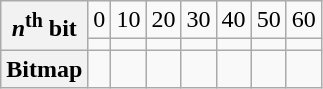<table class="wikitable">
<tr>
<th rowspan=2><em>n</em><sup>th</sup> bit</th>
<td>0</td>
<td>10</td>
<td>20</td>
<td>30</td>
<td>40</td>
<td>50</td>
<td>60</td>
</tr>
<tr>
<td></td>
<td></td>
<td></td>
<td></td>
<td></td>
<td></td>
<td></td>
</tr>
<tr>
<th>Bitmap</th>
<td></td>
<td></td>
<td></td>
<td></td>
<td></td>
<td></td>
<td></td>
</tr>
</table>
